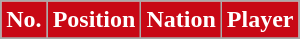<table class="wikitable sortable">
<tr>
<th style="background:#c80815; color:#fff;" scope="col">No.</th>
<th style="background:#c80815; color:#fff;" scope="col">Position</th>
<th style="background:#c80815; color:#fff;" scope="col">Nation</th>
<th style="background:#c80815; color:#fff;" scope="col">Player</th>
</tr>
<tr>
</tr>
</table>
